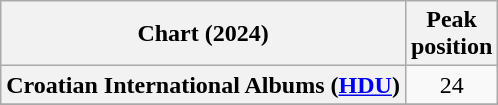<table class="wikitable sortable plainrowheaders" style="text-align:center">
<tr>
<th scope="col">Chart (2024)</th>
<th scope="col">Peak<br>position</th>
</tr>
<tr>
<th scope="row">Croatian International Albums (<a href='#'>HDU</a>)</th>
<td>24</td>
</tr>
<tr>
</tr>
</table>
